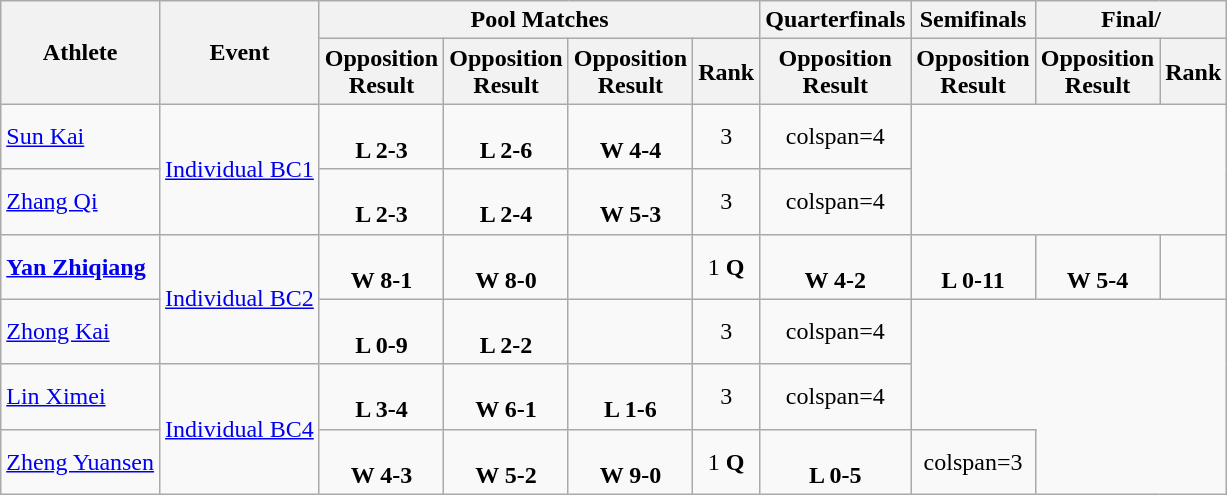<table class=wikitable>
<tr>
<th rowspan="2">Athlete</th>
<th rowspan="2">Event</th>
<th colspan=4>Pool Matches</th>
<th>Quarterfinals</th>
<th>Semifinals</th>
<th colspan="2">Final/</th>
</tr>
<tr>
<th>Opposition<br>Result</th>
<th>Opposition<br>Result</th>
<th>Opposition<br>Result</th>
<th>Rank</th>
<th>Opposition<br>Result</th>
<th>Opposition<br>Result</th>
<th>Opposition<br>Result</th>
<th>Rank</th>
</tr>
<tr align=center>
<td align=left><a href='#'>Sun Kai</a></td>
<td align=left rowspan=2><a href='#'>Individual BC1</a></td>
<td><br><strong>L 2-3</strong></td>
<td><br><strong>L 2-6</strong></td>
<td><br><strong>W 4-4</strong></td>
<td>3</td>
<td>colspan=4 </td>
</tr>
<tr align=center>
<td align=left><a href='#'>Zhang Qi</a></td>
<td><br><strong>L 2-3</strong></td>
<td><br><strong>L 2-4</strong></td>
<td><br><strong>W 5-3</strong></td>
<td>3</td>
<td>colspan=4 </td>
</tr>
<tr align=center>
<td align=left><strong><a href='#'>Yan Zhiqiang</a></strong></td>
<td align=left rowspan=2><a href='#'>Individual BC2</a></td>
<td><br><strong>W 8-1</strong></td>
<td><br><strong>W 8-0</strong></td>
<td></td>
<td>1 <strong>Q</strong></td>
<td><br><strong>W 4-2</strong></td>
<td><br> <strong>L 0-11</strong></td>
<td><br><strong>W 5-4</strong></td>
<td></td>
</tr>
<tr align=center>
<td align=left><a href='#'>Zhong Kai</a></td>
<td><br><strong>L 0-9</strong></td>
<td><br><strong>L 2-2</strong></td>
<td></td>
<td>3</td>
<td>colspan=4 </td>
</tr>
<tr align=center>
<td align=left><a href='#'>Lin Ximei</a></td>
<td align=left rowspan=2><a href='#'>Individual BC4</a></td>
<td><br><strong>L 3-4</strong></td>
<td><br><strong>W 6-1</strong></td>
<td><br><strong>L 1-6</strong></td>
<td>3</td>
<td>colspan=4 </td>
</tr>
<tr align=center>
<td align=left><a href='#'>Zheng Yuansen</a></td>
<td><br><strong>W 4-3</strong></td>
<td><br><strong>W 5-2</strong></td>
<td><br><strong>W 9-0</strong></td>
<td>1 <strong>Q</strong></td>
<td><br><strong>L 0-5</strong></td>
<td>colspan=3 </td>
</tr>
</table>
